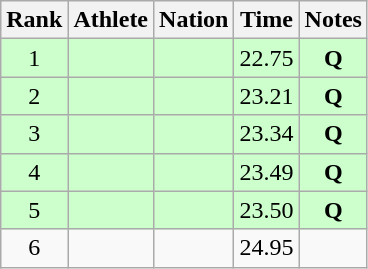<table class="wikitable sortable" style="text-align:center">
<tr>
<th>Rank</th>
<th>Athlete</th>
<th>Nation</th>
<th>Time</th>
<th>Notes</th>
</tr>
<tr bgcolor=#ccffcc>
<td>1</td>
<td align=left></td>
<td align=left></td>
<td>22.75</td>
<td><strong>Q</strong></td>
</tr>
<tr bgcolor=#ccffcc>
<td>2</td>
<td align=left></td>
<td align=left></td>
<td>23.21</td>
<td><strong>Q</strong></td>
</tr>
<tr bgcolor=#ccffcc>
<td>3</td>
<td align=left></td>
<td align=left></td>
<td>23.34</td>
<td><strong>Q</strong></td>
</tr>
<tr bgcolor=#ccffcc>
<td>4</td>
<td align=left></td>
<td align=left></td>
<td>23.49</td>
<td><strong>Q</strong></td>
</tr>
<tr bgcolor=#ccffcc>
<td>5</td>
<td align=left></td>
<td align=left></td>
<td>23.50</td>
<td><strong>Q</strong></td>
</tr>
<tr>
<td>6</td>
<td align=left></td>
<td align=left></td>
<td>24.95</td>
<td></td>
</tr>
</table>
